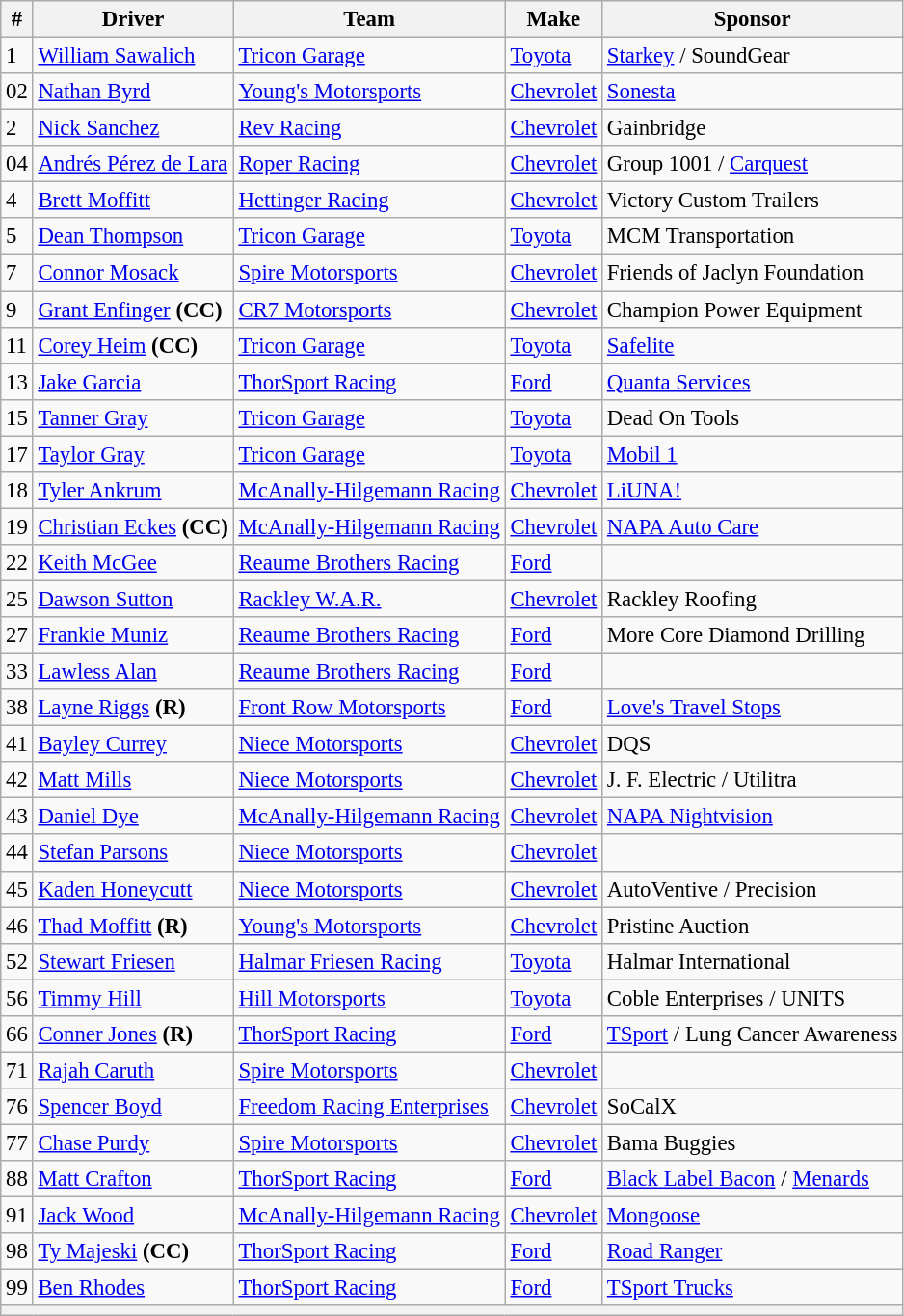<table class="wikitable" style="font-size: 95%;">
<tr>
<th>#</th>
<th>Driver</th>
<th>Team</th>
<th>Make</th>
<th>Sponsor</th>
</tr>
<tr>
<td>1</td>
<td><a href='#'>William Sawalich</a></td>
<td><a href='#'>Tricon Garage</a></td>
<td><a href='#'>Toyota</a></td>
<td><a href='#'>Starkey</a> / SoundGear</td>
</tr>
<tr>
<td>02</td>
<td><a href='#'>Nathan Byrd</a></td>
<td><a href='#'>Young's Motorsports</a></td>
<td><a href='#'>Chevrolet</a></td>
<td><a href='#'>Sonesta</a></td>
</tr>
<tr>
<td>2</td>
<td><a href='#'>Nick Sanchez</a></td>
<td><a href='#'>Rev Racing</a></td>
<td><a href='#'>Chevrolet</a></td>
<td>Gainbridge</td>
</tr>
<tr>
<td>04</td>
<td><a href='#'>Andrés Pérez de Lara</a></td>
<td><a href='#'>Roper Racing</a></td>
<td><a href='#'>Chevrolet</a></td>
<td>Group 1001 / <a href='#'>Carquest</a></td>
</tr>
<tr>
<td>4</td>
<td><a href='#'>Brett Moffitt</a></td>
<td><a href='#'>Hettinger Racing</a></td>
<td><a href='#'>Chevrolet</a></td>
<td>Victory Custom Trailers</td>
</tr>
<tr>
<td>5</td>
<td><a href='#'>Dean Thompson</a></td>
<td><a href='#'>Tricon Garage</a></td>
<td><a href='#'>Toyota</a></td>
<td>MCM Transportation</td>
</tr>
<tr>
<td>7</td>
<td><a href='#'>Connor Mosack</a></td>
<td><a href='#'>Spire Motorsports</a></td>
<td><a href='#'>Chevrolet</a></td>
<td>Friends of Jaclyn Foundation</td>
</tr>
<tr>
<td>9</td>
<td><a href='#'>Grant Enfinger</a> <strong>(CC)</strong></td>
<td><a href='#'>CR7 Motorsports</a></td>
<td><a href='#'>Chevrolet</a></td>
<td>Champion Power Equipment</td>
</tr>
<tr>
<td>11</td>
<td><a href='#'>Corey Heim</a> <strong>(CC)</strong></td>
<td><a href='#'>Tricon Garage</a></td>
<td><a href='#'>Toyota</a></td>
<td><a href='#'>Safelite</a></td>
</tr>
<tr>
<td>13</td>
<td><a href='#'>Jake Garcia</a></td>
<td><a href='#'>ThorSport Racing</a></td>
<td><a href='#'>Ford</a></td>
<td><a href='#'>Quanta Services</a></td>
</tr>
<tr>
<td>15</td>
<td><a href='#'>Tanner Gray</a></td>
<td><a href='#'>Tricon Garage</a></td>
<td><a href='#'>Toyota</a></td>
<td>Dead On Tools</td>
</tr>
<tr>
<td>17</td>
<td><a href='#'>Taylor Gray</a></td>
<td><a href='#'>Tricon Garage</a></td>
<td><a href='#'>Toyota</a></td>
<td><a href='#'>Mobil 1</a></td>
</tr>
<tr>
<td>18</td>
<td><a href='#'>Tyler Ankrum</a></td>
<td><a href='#'>McAnally-Hilgemann Racing</a></td>
<td><a href='#'>Chevrolet</a></td>
<td><a href='#'>LiUNA!</a></td>
</tr>
<tr>
<td>19</td>
<td nowrap><a href='#'>Christian Eckes</a> <strong>(CC)</strong></td>
<td><a href='#'>McAnally-Hilgemann Racing</a></td>
<td><a href='#'>Chevrolet</a></td>
<td><a href='#'>NAPA Auto Care</a></td>
</tr>
<tr>
<td>22</td>
<td><a href='#'>Keith McGee</a></td>
<td><a href='#'>Reaume Brothers Racing</a></td>
<td><a href='#'>Ford</a></td>
<td></td>
</tr>
<tr>
<td>25</td>
<td><a href='#'>Dawson Sutton</a></td>
<td><a href='#'>Rackley W.A.R.</a></td>
<td><a href='#'>Chevrolet</a></td>
<td>Rackley Roofing</td>
</tr>
<tr>
<td>27</td>
<td><a href='#'>Frankie Muniz</a></td>
<td><a href='#'>Reaume Brothers Racing</a></td>
<td><a href='#'>Ford</a></td>
<td>More Core Diamond Drilling</td>
</tr>
<tr>
<td>33</td>
<td><a href='#'>Lawless Alan</a></td>
<td><a href='#'>Reaume Brothers Racing</a></td>
<td><a href='#'>Ford</a></td>
<td></td>
</tr>
<tr>
<td>38</td>
<td><a href='#'>Layne Riggs</a> <strong>(R)</strong></td>
<td><a href='#'>Front Row Motorsports</a></td>
<td><a href='#'>Ford</a></td>
<td nowrap=""><a href='#'>Love's Travel Stops</a></td>
</tr>
<tr>
<td>41</td>
<td><a href='#'>Bayley Currey</a></td>
<td><a href='#'>Niece Motorsports</a></td>
<td><a href='#'>Chevrolet</a></td>
<td>DQS</td>
</tr>
<tr>
<td>42</td>
<td><a href='#'>Matt Mills</a></td>
<td><a href='#'>Niece Motorsports</a></td>
<td><a href='#'>Chevrolet</a></td>
<td>J. F. Electric / Utilitra</td>
</tr>
<tr>
<td>43</td>
<td><a href='#'>Daniel Dye</a></td>
<td><a href='#'>McAnally-Hilgemann Racing</a></td>
<td><a href='#'>Chevrolet</a></td>
<td><a href='#'>NAPA Nightvision</a></td>
</tr>
<tr>
<td>44</td>
<td><a href='#'>Stefan Parsons</a></td>
<td><a href='#'>Niece Motorsports</a></td>
<td><a href='#'>Chevrolet</a></td>
<td></td>
</tr>
<tr>
<td>45</td>
<td><a href='#'>Kaden Honeycutt</a></td>
<td><a href='#'>Niece Motorsports</a></td>
<td><a href='#'>Chevrolet</a></td>
<td>AutoVentive / Precision</td>
</tr>
<tr>
<td>46</td>
<td><a href='#'>Thad Moffitt</a> <strong>(R)</strong></td>
<td><a href='#'>Young's Motorsports</a></td>
<td><a href='#'>Chevrolet</a></td>
<td>Pristine Auction</td>
</tr>
<tr>
<td>52</td>
<td><a href='#'>Stewart Friesen</a></td>
<td><a href='#'>Halmar Friesen Racing</a></td>
<td><a href='#'>Toyota</a></td>
<td>Halmar International</td>
</tr>
<tr>
<td>56</td>
<td><a href='#'>Timmy Hill</a></td>
<td><a href='#'>Hill Motorsports</a></td>
<td><a href='#'>Toyota</a></td>
<td>Coble Enterprises / UNITS</td>
</tr>
<tr>
<td>66</td>
<td><a href='#'>Conner Jones</a> <strong>(R)</strong></td>
<td><a href='#'>ThorSport Racing</a></td>
<td><a href='#'>Ford</a></td>
<td><a href='#'>TSport</a> / Lung Cancer Awareness</td>
</tr>
<tr>
<td>71</td>
<td><a href='#'>Rajah Caruth</a></td>
<td><a href='#'>Spire Motorsports</a></td>
<td><a href='#'>Chevrolet</a></td>
<td></td>
</tr>
<tr>
<td>76</td>
<td><a href='#'>Spencer Boyd</a></td>
<td nowrap=""><a href='#'>Freedom Racing Enterprises</a></td>
<td><a href='#'>Chevrolet</a></td>
<td>SoCalX</td>
</tr>
<tr>
<td>77</td>
<td><a href='#'>Chase Purdy</a></td>
<td><a href='#'>Spire Motorsports</a></td>
<td><a href='#'>Chevrolet</a></td>
<td>Bama Buggies</td>
</tr>
<tr>
<td>88</td>
<td><a href='#'>Matt Crafton</a></td>
<td><a href='#'>ThorSport Racing</a></td>
<td><a href='#'>Ford</a></td>
<td><a href='#'>Black Label Bacon</a> / <a href='#'>Menards</a></td>
</tr>
<tr>
<td>91</td>
<td><a href='#'>Jack Wood</a></td>
<td><a href='#'>McAnally-Hilgemann Racing</a></td>
<td><a href='#'>Chevrolet</a></td>
<td><a href='#'>Mongoose</a></td>
</tr>
<tr>
<td>98</td>
<td><a href='#'>Ty Majeski</a> <strong>(CC)</strong></td>
<td><a href='#'>ThorSport Racing</a></td>
<td><a href='#'>Ford</a></td>
<td><a href='#'>Road Ranger</a></td>
</tr>
<tr>
<td>99</td>
<td><a href='#'>Ben Rhodes</a></td>
<td><a href='#'>ThorSport Racing</a></td>
<td><a href='#'>Ford</a></td>
<td><a href='#'>TSport Trucks</a></td>
</tr>
<tr>
<th colspan="5"></th>
</tr>
</table>
